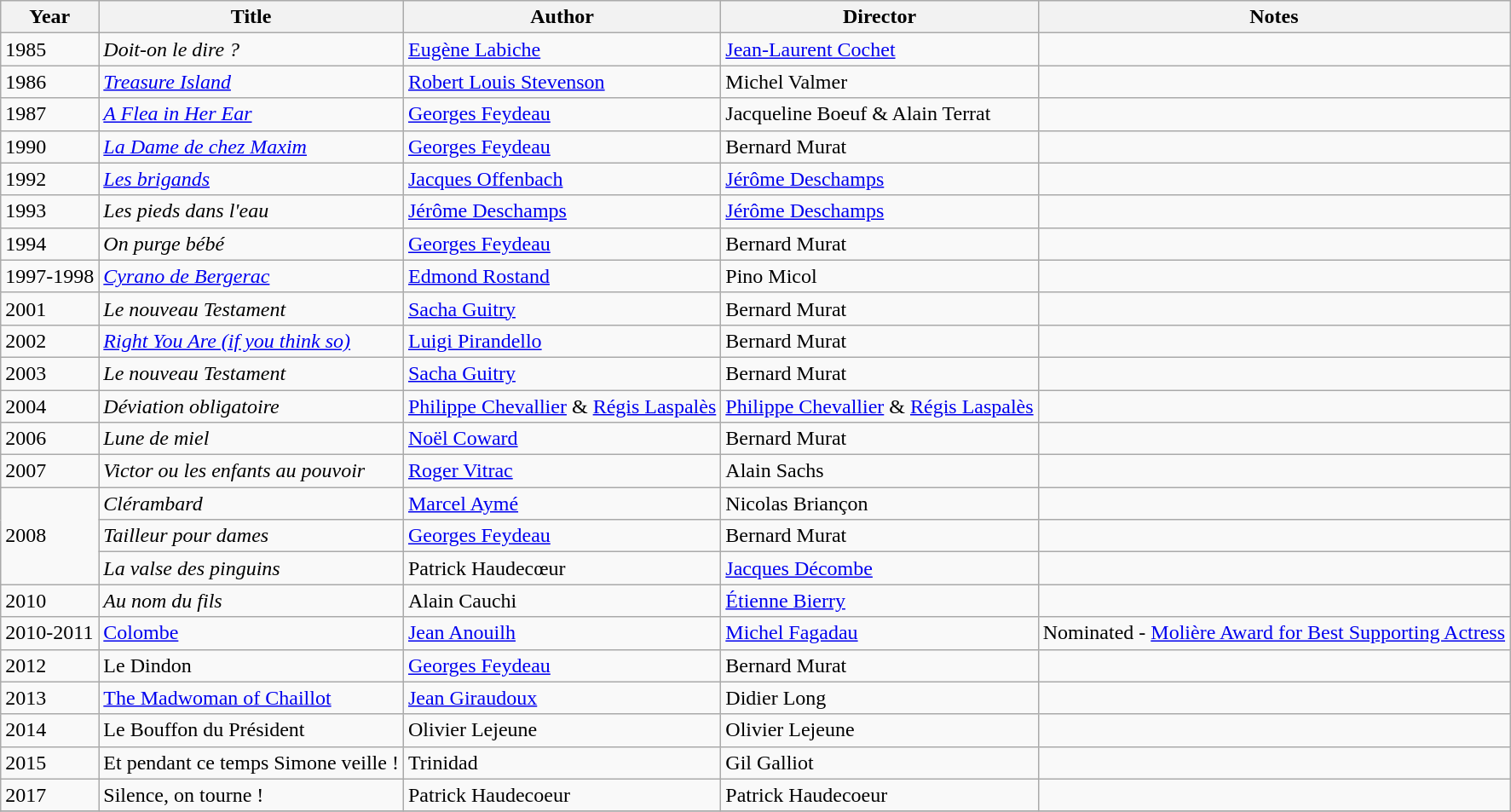<table class="wikitable">
<tr>
<th>Year</th>
<th>Title</th>
<th>Author</th>
<th>Director</th>
<th>Notes</th>
</tr>
<tr>
<td>1985</td>
<td><em>Doit-on le dire ?</em></td>
<td><a href='#'>Eugène Labiche</a></td>
<td><a href='#'>Jean-Laurent Cochet</a></td>
<td></td>
</tr>
<tr>
<td>1986</td>
<td><em><a href='#'>Treasure Island</a></em></td>
<td><a href='#'>Robert Louis Stevenson</a></td>
<td>Michel Valmer</td>
<td></td>
</tr>
<tr>
<td>1987</td>
<td><em><a href='#'>A Flea in Her Ear</a></em></td>
<td><a href='#'>Georges Feydeau</a></td>
<td>Jacqueline Boeuf & Alain Terrat</td>
<td></td>
</tr>
<tr>
<td>1990</td>
<td><em><a href='#'>La Dame de chez Maxim</a></em></td>
<td><a href='#'>Georges Feydeau</a></td>
<td>Bernard Murat</td>
<td></td>
</tr>
<tr>
<td>1992</td>
<td><em><a href='#'>Les brigands</a></em></td>
<td><a href='#'>Jacques Offenbach</a></td>
<td><a href='#'>Jérôme Deschamps</a></td>
<td></td>
</tr>
<tr>
<td>1993</td>
<td><em>Les pieds dans l'eau</em></td>
<td><a href='#'>Jérôme Deschamps</a></td>
<td><a href='#'>Jérôme Deschamps</a></td>
<td></td>
</tr>
<tr>
<td>1994</td>
<td><em>On purge bébé</em></td>
<td><a href='#'>Georges Feydeau</a></td>
<td>Bernard Murat</td>
<td></td>
</tr>
<tr>
<td>1997-1998</td>
<td><em><a href='#'>Cyrano de Bergerac</a></em></td>
<td><a href='#'>Edmond Rostand</a></td>
<td>Pino Micol</td>
<td></td>
</tr>
<tr>
<td>2001</td>
<td><em>Le nouveau Testament</em></td>
<td><a href='#'>Sacha Guitry</a></td>
<td>Bernard Murat</td>
<td></td>
</tr>
<tr>
<td>2002</td>
<td><em><a href='#'>Right You Are (if you think so)</a></em></td>
<td><a href='#'>Luigi Pirandello</a></td>
<td>Bernard Murat</td>
<td></td>
</tr>
<tr>
<td>2003</td>
<td><em>Le nouveau Testament</em></td>
<td><a href='#'>Sacha Guitry</a></td>
<td>Bernard Murat</td>
<td></td>
</tr>
<tr>
<td>2004</td>
<td><em>Déviation obligatoire</em></td>
<td><a href='#'>Philippe Chevallier</a> & <a href='#'>Régis Laspalès</a></td>
<td><a href='#'>Philippe Chevallier</a> & <a href='#'>Régis Laspalès</a></td>
<td></td>
</tr>
<tr>
<td>2006</td>
<td><em>Lune de miel</em></td>
<td><a href='#'>Noël Coward</a></td>
<td>Bernard Murat</td>
<td></td>
</tr>
<tr>
<td>2007</td>
<td><em>Victor ou les enfants au pouvoir</em></td>
<td><a href='#'>Roger Vitrac</a></td>
<td>Alain Sachs</td>
<td></td>
</tr>
<tr>
<td rowspan=3>2008</td>
<td><em>Clérambard</em></td>
<td><a href='#'>Marcel Aymé</a></td>
<td>Nicolas Briançon</td>
<td></td>
</tr>
<tr>
<td><em>Tailleur pour dames</em></td>
<td><a href='#'>Georges Feydeau</a></td>
<td>Bernard Murat</td>
<td></td>
</tr>
<tr>
<td><em>La valse des pinguins</em></td>
<td>Patrick Haudecœur</td>
<td><a href='#'>Jacques Décombe</a></td>
<td></td>
</tr>
<tr>
<td>2010</td>
<td><em>Au nom du fils</em></td>
<td>Alain Cauchi</td>
<td><a href='#'>Étienne Bierry</a></td>
<td></td>
</tr>
<tr>
<td>2010-2011</td>
<td><a href='#'>Colombe</a></td>
<td><a href='#'>Jean Anouilh</a></td>
<td><a href='#'>Michel Fagadau</a></td>
<td>Nominated - <a href='#'>Molière Award for Best Supporting Actress</a></td>
</tr>
<tr>
<td>2012</td>
<td>Le Dindon</td>
<td><a href='#'>Georges Feydeau</a></td>
<td>Bernard Murat</td>
<td></td>
</tr>
<tr>
<td>2013</td>
<td><a href='#'>The Madwoman of Chaillot</a></td>
<td><a href='#'>Jean Giraudoux</a></td>
<td>Didier Long</td>
<td></td>
</tr>
<tr>
<td>2014</td>
<td>Le Bouffon du Président</td>
<td>Olivier Lejeune</td>
<td>Olivier Lejeune</td>
<td></td>
</tr>
<tr>
<td>2015</td>
<td>Et pendant ce temps Simone veille !</td>
<td>Trinidad</td>
<td>Gil Galliot</td>
<td></td>
</tr>
<tr>
<td>2017</td>
<td>Silence, on tourne !</td>
<td>Patrick Haudecoeur</td>
<td>Patrick Haudecoeur</td>
<td></td>
</tr>
<tr>
</tr>
</table>
